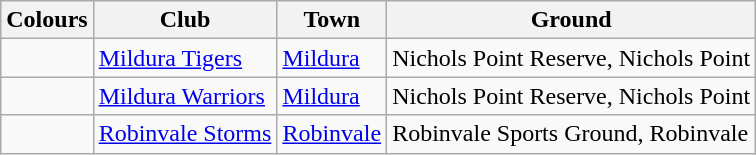<table class="wikitable">
<tr>
<th>Colours</th>
<th>Club</th>
<th>Town</th>
<th>Ground</th>
</tr>
<tr>
<td></td>
<td><a href='#'>Mildura Tigers</a></td>
<td><a href='#'>Mildura</a></td>
<td>Nichols Point Reserve, Nichols Point</td>
</tr>
<tr>
<td></td>
<td><a href='#'>Mildura Warriors</a></td>
<td><a href='#'>Mildura</a></td>
<td>Nichols Point Reserve, Nichols Point</td>
</tr>
<tr>
<td></td>
<td><a href='#'>Robinvale Storms</a></td>
<td><a href='#'>Robinvale</a></td>
<td>Robinvale Sports Ground, Robinvale</td>
</tr>
</table>
